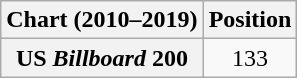<table class="wikitable plainrowheaders" style="text-align:center">
<tr>
<th scope="col">Chart (2010–2019)</th>
<th scope="col">Position</th>
</tr>
<tr>
<th scope="row">US <em>Billboard</em> 200</th>
<td>133</td>
</tr>
</table>
